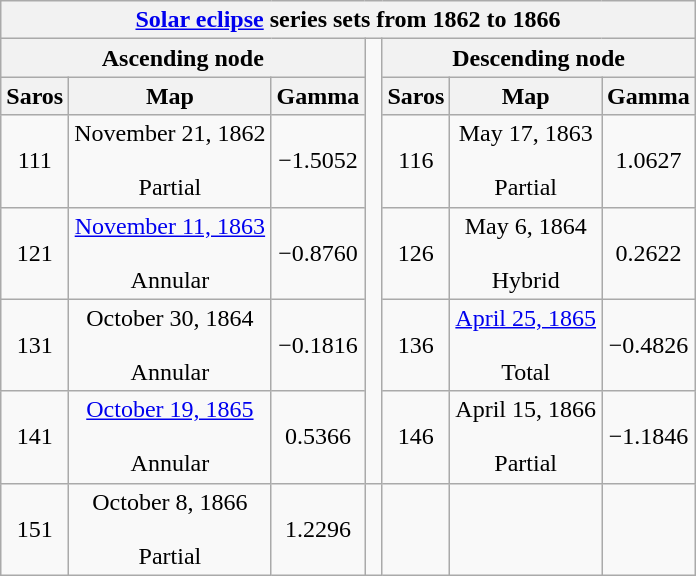<table class="wikitable mw-collapsible mw-collapsed">
<tr>
<th class="nowrap" colspan="7"><a href='#'>Solar eclipse</a> series sets from 1862 to 1866</th>
</tr>
<tr>
<th scope="col" colspan="3">Ascending node</th>
<td rowspan="6"> </td>
<th scope="col" colspan="3">Descending node</th>
</tr>
<tr style="text-align: center;">
<th scope="col">Saros</th>
<th scope="col">Map</th>
<th scope="col">Gamma</th>
<th scope="col">Saros</th>
<th scope="col">Map</th>
<th scope="col">Gamma</th>
</tr>
<tr style="text-align: center;">
<td>111</td>
<td>November 21, 1862<br><br>Partial</td>
<td>−1.5052</td>
<td>116</td>
<td>May 17, 1863<br><br>Partial</td>
<td>1.0627</td>
</tr>
<tr style="text-align: center;">
<td>121</td>
<td><a href='#'>November 11, 1863</a><br><br>Annular</td>
<td>−0.8760</td>
<td>126</td>
<td>May 6, 1864<br><br>Hybrid</td>
<td>0.2622</td>
</tr>
<tr style="text-align: center;">
<td>131</td>
<td>October 30, 1864<br><br>Annular</td>
<td>−0.1816</td>
<td>136</td>
<td><a href='#'>April 25, 1865</a><br><br>Total</td>
<td>−0.4826</td>
</tr>
<tr style="text-align: center;">
<td>141</td>
<td><a href='#'>October 19, 1865</a><br><br>Annular</td>
<td>0.5366</td>
<td>146</td>
<td>April 15, 1866<br><br>Partial</td>
<td>−1.1846</td>
</tr>
<tr style="text-align: center;">
<td>151</td>
<td>October 8, 1866<br><br>Partial</td>
<td>1.2296</td>
<td></td>
<td></td>
<td></td>
<td></td>
</tr>
</table>
